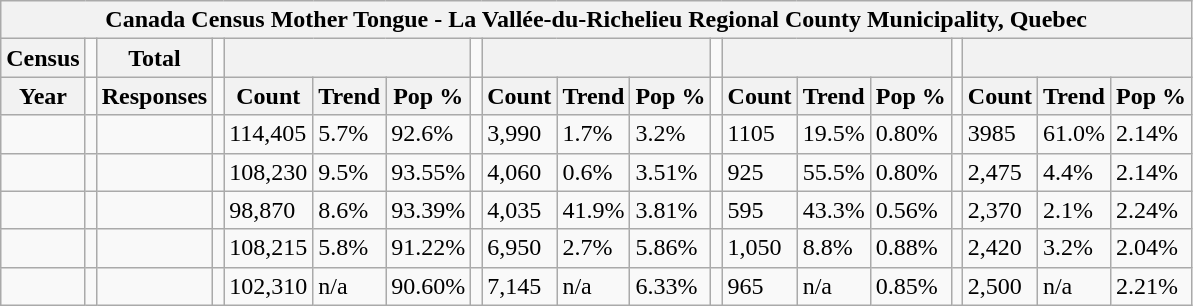<table class="wikitable">
<tr>
<th colspan="19">Canada Census Mother Tongue - La Vallée-du-Richelieu Regional County Municipality, Quebec</th>
</tr>
<tr>
<th>Census</th>
<td></td>
<th>Total</th>
<td colspan="1"></td>
<th colspan="3"></th>
<td colspan="1"></td>
<th colspan="3"></th>
<td colspan="1"></td>
<th colspan="3"></th>
<td colspan="1"></td>
<th colspan="3"></th>
</tr>
<tr>
<th>Year</th>
<td></td>
<th>Responses</th>
<td></td>
<th>Count</th>
<th>Trend</th>
<th>Pop %</th>
<td></td>
<th>Count</th>
<th>Trend</th>
<th>Pop %</th>
<td></td>
<th>Count</th>
<th>Trend</th>
<th>Pop %</th>
<td></td>
<th>Count</th>
<th>Trend</th>
<th>Pop %</th>
</tr>
<tr>
<td></td>
<td></td>
<td></td>
<td></td>
<td>114,405</td>
<td> 5.7%</td>
<td>92.6%</td>
<td></td>
<td>3,990</td>
<td> 1.7%</td>
<td>3.2%</td>
<td></td>
<td>1105</td>
<td> 19.5%</td>
<td>0.80%</td>
<td></td>
<td>3985</td>
<td> 61.0%</td>
<td>2.14%</td>
</tr>
<tr>
<td></td>
<td></td>
<td></td>
<td></td>
<td>108,230</td>
<td> 9.5%</td>
<td>93.55%</td>
<td></td>
<td>4,060</td>
<td> 0.6%</td>
<td>3.51%</td>
<td></td>
<td>925</td>
<td> 55.5%</td>
<td>0.80%</td>
<td></td>
<td>2,475</td>
<td> 4.4%</td>
<td>2.14%</td>
</tr>
<tr>
<td></td>
<td></td>
<td></td>
<td></td>
<td>98,870</td>
<td> 8.6%</td>
<td>93.39%</td>
<td></td>
<td>4,035</td>
<td> 41.9%</td>
<td>3.81%</td>
<td></td>
<td>595</td>
<td> 43.3%</td>
<td>0.56%</td>
<td></td>
<td>2,370</td>
<td> 2.1%</td>
<td>2.24%</td>
</tr>
<tr>
<td></td>
<td></td>
<td></td>
<td></td>
<td>108,215</td>
<td> 5.8%</td>
<td>91.22%</td>
<td></td>
<td>6,950</td>
<td> 2.7%</td>
<td>5.86%</td>
<td></td>
<td>1,050</td>
<td> 8.8%</td>
<td>0.88%</td>
<td></td>
<td>2,420</td>
<td> 3.2%</td>
<td>2.04%</td>
</tr>
<tr>
<td></td>
<td></td>
<td></td>
<td></td>
<td>102,310</td>
<td>n/a</td>
<td>90.60%</td>
<td></td>
<td>7,145</td>
<td>n/a</td>
<td>6.33%</td>
<td></td>
<td>965</td>
<td>n/a</td>
<td>0.85%</td>
<td></td>
<td>2,500</td>
<td>n/a</td>
<td>2.21%</td>
</tr>
</table>
